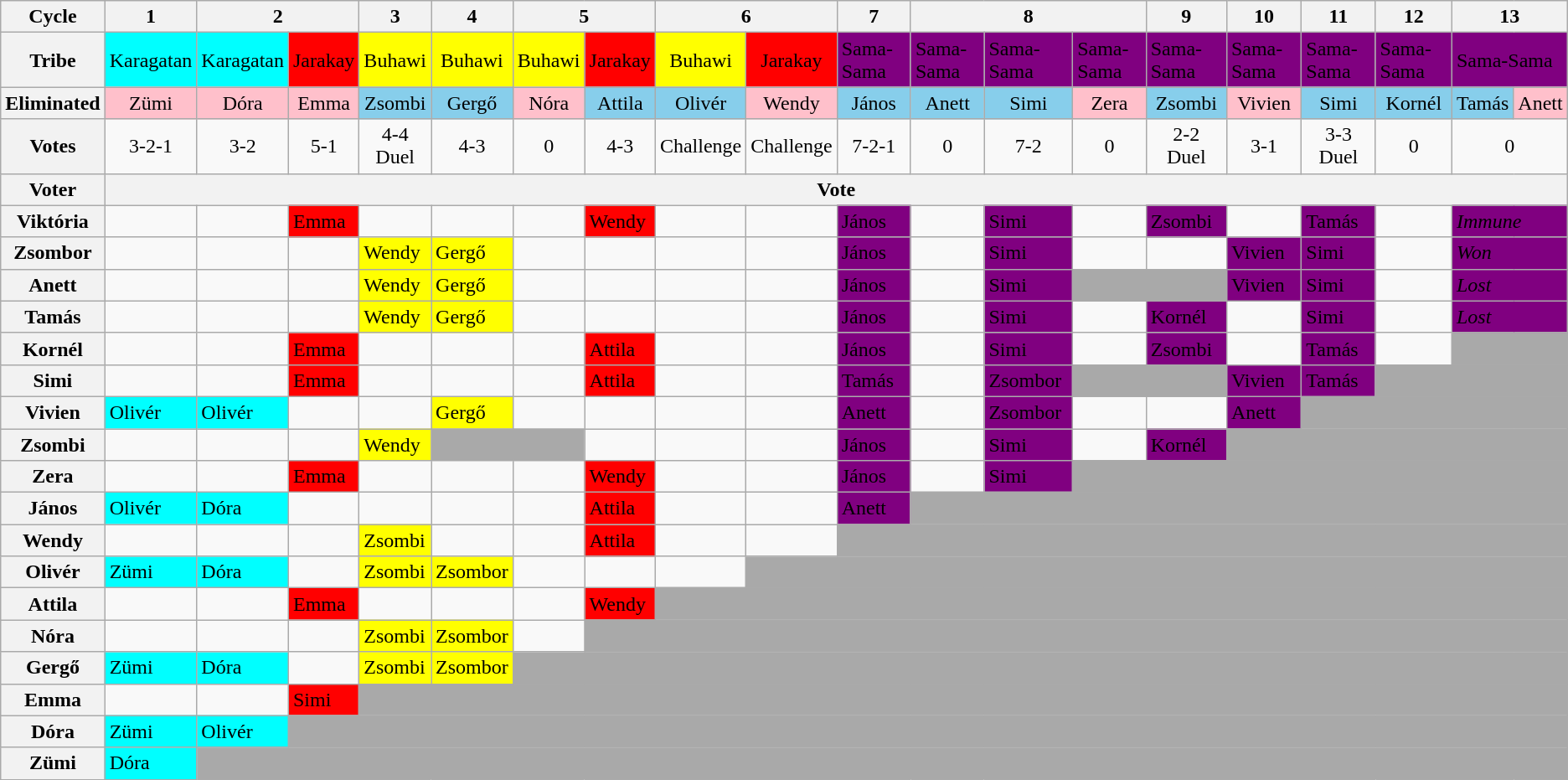<table class="wikitable">
<tr>
<th>Cycle</th>
<th>1</th>
<th colspan="2">2</th>
<th>3</th>
<th>4</th>
<th colspan="2">5</th>
<th colspan="2">6</th>
<th>7</th>
<th colspan="3">8</th>
<th>9</th>
<th>10</th>
<th>11</th>
<th>12</th>
<th colspan="2">13</th>
</tr>
<tr>
<th>Tribe</th>
<td bgcolor="cyan" align=center>Karagatan</td>
<td bgcolor="cyan" align=center>Karagatan</td>
<td bgcolor="red" align=center>Jarakay</td>
<td bgcolor="yellow" align=center>Buhawi</td>
<td bgcolor="yellow" align=center>Buhawi</td>
<td bgcolor="yellow" align=center>Buhawi</td>
<td bgcolor="red" align=center>Jarakay</td>
<td bgcolor="yellow" align=center>Buhawi</td>
<td bgcolor="red" align=center>Jarakay</td>
<td bgcolor="purple" >Sama-Sama</td>
<td bgcolor="purple" >Sama-Sama</td>
<td bgcolor="purple" >Sama-Sama</td>
<td bgcolor="purple" >Sama-Sama</td>
<td bgcolor="purple" >Sama-Sama</td>
<td bgcolor="purple" >Sama-Sama</td>
<td bgcolor="purple" >Sama-Sama</td>
<td bgcolor="purple" >Sama-Sama</td>
<td colspan="2" bgcolor="purple" >Sama-Sama</td>
</tr>
<tr>
<th>Eliminated</th>
<td bgcolor="pink" align=center>Zümi</td>
<td bgcolor="pink" align=center>Dóra</td>
<td bgcolor="pink" align=center>Emma</td>
<td bgcolor="skyblue" align=center>Zsombi</td>
<td bgcolor="skyblue" align=center>Gergő</td>
<td bgcolor="pink" align=center>Nóra</td>
<td bgcolor="skyblue" align=center>Attila</td>
<td bgcolor="skyblue" align=center>Olivér</td>
<td bgcolor="pink" align=center>Wendy</td>
<td bgcolor="skyblue" align=center>János</td>
<td bgcolor="skyblue" align=center>Anett</td>
<td bgcolor="skyblue" align=center>Simi</td>
<td bgcolor="pink" align=center>Zera</td>
<td bgcolor="skyblue" align=center>Zsombi</td>
<td bgcolor="pink" align=center>Vivien</td>
<td bgcolor="skyblue" align=center>Simi</td>
<td bgcolor="skyblue" align=center>Kornél</td>
<td bgcolor="skyblue" align="center">Tamás</td>
<td bgcolor="pink" align=center>Anett</td>
</tr>
<tr>
<th>Votes</th>
<td align="center">3-2-1</td>
<td align="center">3-2</td>
<td align="center">5-1</td>
<td align="center">4-4<br>Duel</td>
<td align="center">4-3</td>
<td align="center">0</td>
<td align="center">4-3</td>
<td align="center">Challenge</td>
<td align="center">Challenge</td>
<td align="center">7-2-1</td>
<td align="center">0</td>
<td align="center">7-2</td>
<td align="center">0</td>
<td align="center">2-2<br>Duel</td>
<td align="center">3-1</td>
<td align="center">3-3<br>Duel</td>
<td align="center">0</td>
<td colspan="2" align="center">0</td>
</tr>
<tr>
<th>Voter</th>
<th colspan="19">Vote</th>
</tr>
<tr>
<th>Viktória</th>
<td></td>
<td></td>
<td bgcolor="red">Emma</td>
<td></td>
<td></td>
<td></td>
<td bgcolor="red">Wendy</td>
<td></td>
<td></td>
<td bgcolor="purple" >János</td>
<td></td>
<td bgcolor="purple" >Simi</td>
<td></td>
<td bgcolor="purple" >Zsombi</td>
<td></td>
<td bgcolor="purple" >Tamás</td>
<td></td>
<td colspan="2" bgcolor="purple" ><em>Immune</em></td>
</tr>
<tr>
<th>Zsombor</th>
<td></td>
<td></td>
<td></td>
<td bgcolor="yellow">Wendy</td>
<td bgcolor="yellow">Gergő</td>
<td></td>
<td></td>
<td></td>
<td></td>
<td bgcolor="purple" >János</td>
<td></td>
<td bgcolor="purple" >Simi</td>
<td></td>
<td></td>
<td bgcolor="purple" >Vivien</td>
<td bgcolor="purple" >Simi</td>
<td></td>
<td colspan="2" bgcolor="purple" ><em>Won</em></td>
</tr>
<tr>
<th>Anett</th>
<td></td>
<td></td>
<td></td>
<td bgcolor="yellow">Wendy</td>
<td bgcolor="yellow">Gergő</td>
<td></td>
<td></td>
<td></td>
<td></td>
<td bgcolor="purple" >János</td>
<td></td>
<td bgcolor="purple" >Simi</td>
<td colspan="2" bgcolor="darkgrey"></td>
<td bgcolor="purple" >Vivien</td>
<td bgcolor="purple" >Simi</td>
<td></td>
<td colspan="2" bgcolor="purple" ><em>Lost</em></td>
</tr>
<tr>
<th>Tamás</th>
<td></td>
<td></td>
<td></td>
<td bgcolor="yellow">Wendy</td>
<td bgcolor="yellow">Gergő</td>
<td></td>
<td></td>
<td></td>
<td></td>
<td bgcolor="purple" >János</td>
<td></td>
<td bgcolor="purple" >Simi</td>
<td></td>
<td bgcolor="purple" >Kornél</td>
<td></td>
<td bgcolor="purple" >Simi</td>
<td></td>
<td colspan="2" bgcolor="purple" ><em>Lost</em></td>
</tr>
<tr>
<th>Kornél</th>
<td></td>
<td></td>
<td bgcolor="red">Emma</td>
<td></td>
<td></td>
<td></td>
<td bgcolor="red">Attila</td>
<td></td>
<td></td>
<td bgcolor="purple" >János</td>
<td></td>
<td bgcolor="purple" >Simi</td>
<td></td>
<td bgcolor="purple" >Zsombi</td>
<td></td>
<td bgcolor="purple" >Tamás</td>
<td></td>
<td colspan="3" bgcolor="darkgrey"></td>
</tr>
<tr>
<th>Simi</th>
<td></td>
<td></td>
<td bgcolor="red">Emma</td>
<td></td>
<td></td>
<td></td>
<td bgcolor="red">Attila</td>
<td></td>
<td></td>
<td bgcolor="purple" >Tamás</td>
<td></td>
<td bgcolor="purple" >Zsombor</td>
<td colspan="2" bgcolor="darkgrey"></td>
<td bgcolor="purple" >Vivien</td>
<td bgcolor="purple" >Tamás</td>
<td colspan="4" bgcolor="darkgrey"></td>
</tr>
<tr>
<th>Vivien</th>
<td bgcolor="cyan">Olivér</td>
<td bgcolor="cyan">Olivér</td>
<td></td>
<td></td>
<td bgcolor="yellow">Gergő</td>
<td></td>
<td></td>
<td></td>
<td></td>
<td bgcolor="purple" >Anett</td>
<td></td>
<td bgcolor="purple" >Zsombor</td>
<td></td>
<td></td>
<td bgcolor="purple" >Anett</td>
<td colspan="5" bgcolor="darkgrey"></td>
</tr>
<tr>
<th>Zsombi</th>
<td></td>
<td></td>
<td></td>
<td bgcolor="yellow">Wendy</td>
<td colspan="2" bgcolor="darkgrey"></td>
<td></td>
<td></td>
<td></td>
<td bgcolor="purple" >János</td>
<td></td>
<td bgcolor="purple" >Simi</td>
<td></td>
<td bgcolor="purple" >Kornél</td>
<td colspan="6" bgcolor="darkgrey"></td>
</tr>
<tr>
<th>Zera</th>
<td></td>
<td></td>
<td bgcolor="red">Emma</td>
<td></td>
<td></td>
<td></td>
<td bgcolor="red">Wendy</td>
<td></td>
<td></td>
<td bgcolor="purple" >János</td>
<td></td>
<td bgcolor="purple" >Simi</td>
<td colspan="8" bgcolor="darkgrey"></td>
</tr>
<tr>
<th>János</th>
<td bgcolor="cyan">Olivér</td>
<td bgcolor="cyan">Dóra</td>
<td></td>
<td></td>
<td></td>
<td></td>
<td bgcolor="red">Attila</td>
<td></td>
<td></td>
<td bgcolor="purple" >Anett</td>
<td colspan="10" bgcolor="darkgrey"></td>
</tr>
<tr>
<th>Wendy</th>
<td></td>
<td></td>
<td></td>
<td bgcolor="yellow">Zsombi</td>
<td></td>
<td></td>
<td bgcolor="red">Attila</td>
<td></td>
<td></td>
<td colspan="11" bgcolor="darkgrey"></td>
</tr>
<tr>
<th>Olivér</th>
<td bgcolor="cyan">Zümi</td>
<td bgcolor="cyan">Dóra</td>
<td></td>
<td bgcolor="yellow">Zsombi</td>
<td bgcolor="yellow">Zsombor</td>
<td></td>
<td></td>
<td></td>
<td colspan="12" bgcolor="darkgrey"></td>
</tr>
<tr>
<th>Attila</th>
<td></td>
<td></td>
<td bgcolor="red">Emma</td>
<td></td>
<td></td>
<td></td>
<td bgcolor="red">Wendy</td>
<td colspan="13" bgcolor="darkgrey"></td>
</tr>
<tr>
<th>Nóra</th>
<td></td>
<td></td>
<td></td>
<td bgcolor="yellow">Zsombi</td>
<td bgcolor="yellow">Zsombor</td>
<td></td>
<td colspan="14" bgcolor="darkgrey"></td>
</tr>
<tr>
<th>Gergő</th>
<td bgcolor="cyan">Zümi</td>
<td bgcolor="cyan">Dóra</td>
<td></td>
<td bgcolor="yellow">Zsombi</td>
<td bgcolor="yellow">Zsombor</td>
<td colspan="16" bgcolor="darkgrey"></td>
</tr>
<tr>
<th>Emma</th>
<td></td>
<td></td>
<td bgcolor="red">Simi</td>
<td colspan="17" bgcolor="darkgrey"></td>
</tr>
<tr>
<th>Dóra</th>
<td bgcolor="cyan">Zümi</td>
<td bgcolor="cyan">Olivér</td>
<td colspan="18" bgcolor="darkgrey"></td>
</tr>
<tr>
<th>Zümi</th>
<td bgcolor="cyan">Dóra</td>
<td colspan="19" bgcolor="darkgrey"></td>
</tr>
</table>
